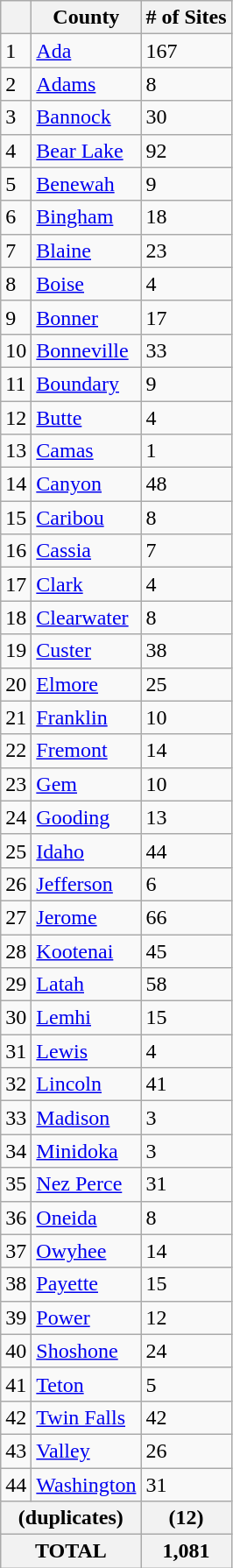<table class="wikitable sortable">
<tr>
<th></th>
<th><strong>County</strong></th>
<th><strong># of Sites</strong></th>
</tr>
<tr ->
<td>1</td>
<td><a href='#'>Ada</a></td>
<td>167</td>
</tr>
<tr ->
<td>2</td>
<td><a href='#'>Adams</a></td>
<td>8</td>
</tr>
<tr ->
<td>3</td>
<td><a href='#'>Bannock</a></td>
<td>30</td>
</tr>
<tr ->
<td>4</td>
<td><a href='#'>Bear Lake</a></td>
<td>92</td>
</tr>
<tr ->
<td>5</td>
<td><a href='#'>Benewah</a></td>
<td>9</td>
</tr>
<tr ->
<td>6</td>
<td><a href='#'>Bingham</a></td>
<td>18</td>
</tr>
<tr ->
<td>7</td>
<td><a href='#'>Blaine</a></td>
<td>23</td>
</tr>
<tr ->
<td>8</td>
<td><a href='#'>Boise</a></td>
<td>4</td>
</tr>
<tr ->
<td>9</td>
<td><a href='#'>Bonner</a></td>
<td>17</td>
</tr>
<tr ->
<td>10</td>
<td><a href='#'>Bonneville</a></td>
<td>33</td>
</tr>
<tr ->
<td>11</td>
<td><a href='#'>Boundary</a></td>
<td>9</td>
</tr>
<tr ->
<td>12</td>
<td><a href='#'>Butte</a></td>
<td>4</td>
</tr>
<tr ->
<td>13</td>
<td><a href='#'>Camas</a></td>
<td>1</td>
</tr>
<tr ->
<td>14</td>
<td><a href='#'>Canyon</a></td>
<td>48</td>
</tr>
<tr ->
<td>15</td>
<td><a href='#'>Caribou</a></td>
<td>8</td>
</tr>
<tr ->
<td>16</td>
<td><a href='#'>Cassia</a></td>
<td>7</td>
</tr>
<tr ->
<td>17</td>
<td><a href='#'>Clark</a></td>
<td>4</td>
</tr>
<tr ->
<td>18</td>
<td><a href='#'>Clearwater</a></td>
<td>8</td>
</tr>
<tr ->
<td>19</td>
<td><a href='#'>Custer</a></td>
<td>38</td>
</tr>
<tr ->
<td>20</td>
<td><a href='#'>Elmore</a></td>
<td>25</td>
</tr>
<tr ->
<td>21</td>
<td><a href='#'>Franklin</a></td>
<td>10</td>
</tr>
<tr ->
<td>22</td>
<td><a href='#'>Fremont</a></td>
<td>14</td>
</tr>
<tr ->
<td>23</td>
<td><a href='#'>Gem</a></td>
<td>10</td>
</tr>
<tr ->
<td>24</td>
<td><a href='#'>Gooding</a></td>
<td>13</td>
</tr>
<tr ->
<td>25</td>
<td><a href='#'>Idaho</a></td>
<td>44</td>
</tr>
<tr ->
<td>26</td>
<td><a href='#'>Jefferson</a></td>
<td>6</td>
</tr>
<tr ->
<td>27</td>
<td><a href='#'>Jerome</a></td>
<td>66</td>
</tr>
<tr ->
<td>28</td>
<td><a href='#'>Kootenai</a></td>
<td>45</td>
</tr>
<tr ->
<td>29</td>
<td><a href='#'>Latah</a></td>
<td>58</td>
</tr>
<tr ->
<td>30</td>
<td><a href='#'>Lemhi</a></td>
<td>15</td>
</tr>
<tr ->
<td>31</td>
<td><a href='#'>Lewis</a></td>
<td>4</td>
</tr>
<tr ->
<td>32</td>
<td><a href='#'>Lincoln</a></td>
<td>41</td>
</tr>
<tr ->
<td>33</td>
<td><a href='#'>Madison</a></td>
<td>3</td>
</tr>
<tr ->
<td>34</td>
<td><a href='#'>Minidoka</a></td>
<td>3</td>
</tr>
<tr ->
<td>35</td>
<td><a href='#'>Nez Perce</a></td>
<td>31</td>
</tr>
<tr ->
<td>36</td>
<td><a href='#'>Oneida</a></td>
<td>8</td>
</tr>
<tr ->
<td>37</td>
<td><a href='#'>Owyhee</a></td>
<td>14</td>
</tr>
<tr ->
<td>38</td>
<td><a href='#'>Payette</a></td>
<td>15</td>
</tr>
<tr ->
<td>39</td>
<td><a href='#'>Power</a></td>
<td>12</td>
</tr>
<tr ->
<td>40</td>
<td><a href='#'>Shoshone</a></td>
<td>24</td>
</tr>
<tr ->
<td>41</td>
<td><a href='#'>Teton</a></td>
<td>5</td>
</tr>
<tr ->
<td>42</td>
<td><a href='#'>Twin Falls</a></td>
<td>42</td>
</tr>
<tr ->
<td>43</td>
<td><a href='#'>Valley</a></td>
<td>26</td>
</tr>
<tr ->
<td>44</td>
<td><a href='#'>Washington</a></td>
<td>31</td>
</tr>
<tr class="sortbottom">
<th colspan="2">(duplicates)</th>
<th>(12)</th>
</tr>
<tr class="sortbottom">
<th colspan="2">TOTAL</th>
<th>1,081</th>
</tr>
</table>
